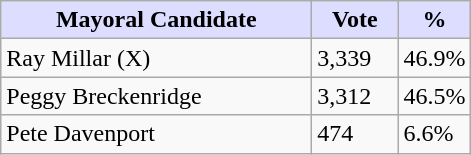<table class="wikitable">
<tr>
<th style="background:#ddf; width:200px;">Mayoral Candidate  </th>
<th style="background:#ddf; width:50px;">Vote</th>
<th style="background:#ddf; width:30px;">%</th>
</tr>
<tr>
<td>Ray Millar (X)</td>
<td>3,339</td>
<td>46.9%</td>
</tr>
<tr>
<td>Peggy Breckenridge</td>
<td>3,312</td>
<td>46.5%</td>
</tr>
<tr>
<td>Pete Davenport</td>
<td>474</td>
<td>6.6%</td>
</tr>
</table>
